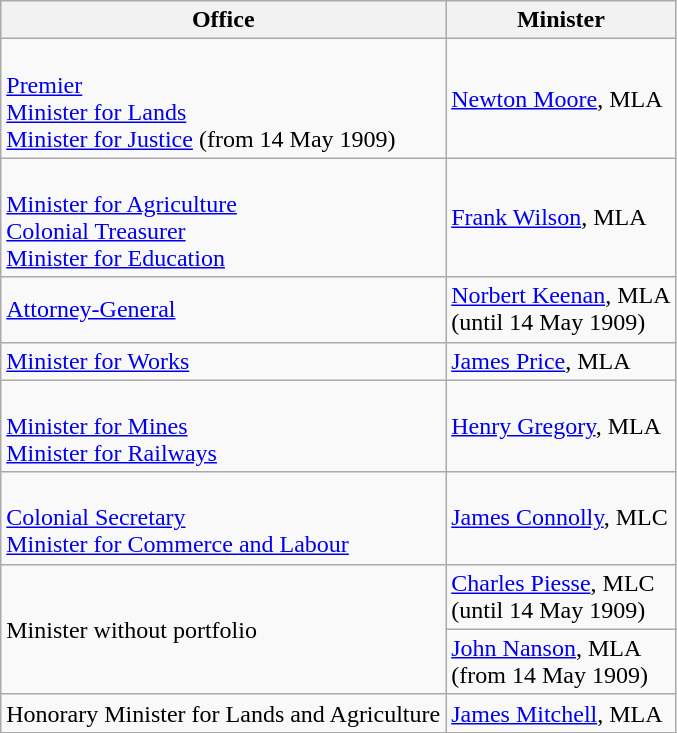<table class="wikitable">
<tr>
<th>Office</th>
<th>Minister</th>
</tr>
<tr>
<td><br><a href='#'>Premier</a><br>
<a href='#'>Minister for Lands</a><br>
<a href='#'>Minister for Justice</a> (from 14 May 1909)<br></td>
<td><a href='#'>Newton Moore</a>, MLA</td>
</tr>
<tr>
<td><br><a href='#'>Minister for Agriculture</a><br>
<a href='#'>Colonial Treasurer</a><br>
<a href='#'>Minister for Education</a><br></td>
<td><a href='#'>Frank Wilson</a>, MLA</td>
</tr>
<tr>
<td><a href='#'>Attorney-General</a><br></td>
<td><a href='#'>Norbert Keenan</a>, MLA<br>(until 14 May 1909)</td>
</tr>
<tr>
<td><a href='#'>Minister for Works</a></td>
<td><a href='#'>James Price</a>, MLA</td>
</tr>
<tr>
<td><br><a href='#'>Minister for Mines</a><br>
<a href='#'>Minister for Railways</a><br></td>
<td><a href='#'>Henry Gregory</a>, MLA</td>
</tr>
<tr>
<td><br><a href='#'>Colonial Secretary</a><br>
<a href='#'>Minister for Commerce and Labour</a><br></td>
<td><a href='#'>James Connolly</a>, MLC</td>
</tr>
<tr>
<td rowspan=2>Minister without portfolio</td>
<td><a href='#'>Charles Piesse</a>, MLC<br>(until 14 May 1909)</td>
</tr>
<tr>
<td><a href='#'>John Nanson</a>, MLA<br>(from 14 May 1909)</td>
</tr>
<tr>
<td>Honorary Minister for Lands and Agriculture</td>
<td><a href='#'>James Mitchell</a>, MLA</td>
</tr>
</table>
